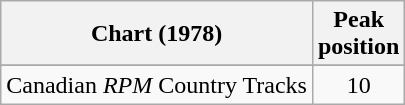<table class="wikitable sortable">
<tr>
<th align="left">Chart (1978)</th>
<th align="center">Peak<br>position</th>
</tr>
<tr>
</tr>
<tr>
<td align="left">Canadian <em>RPM</em> Country Tracks</td>
<td align="center">10</td>
</tr>
</table>
